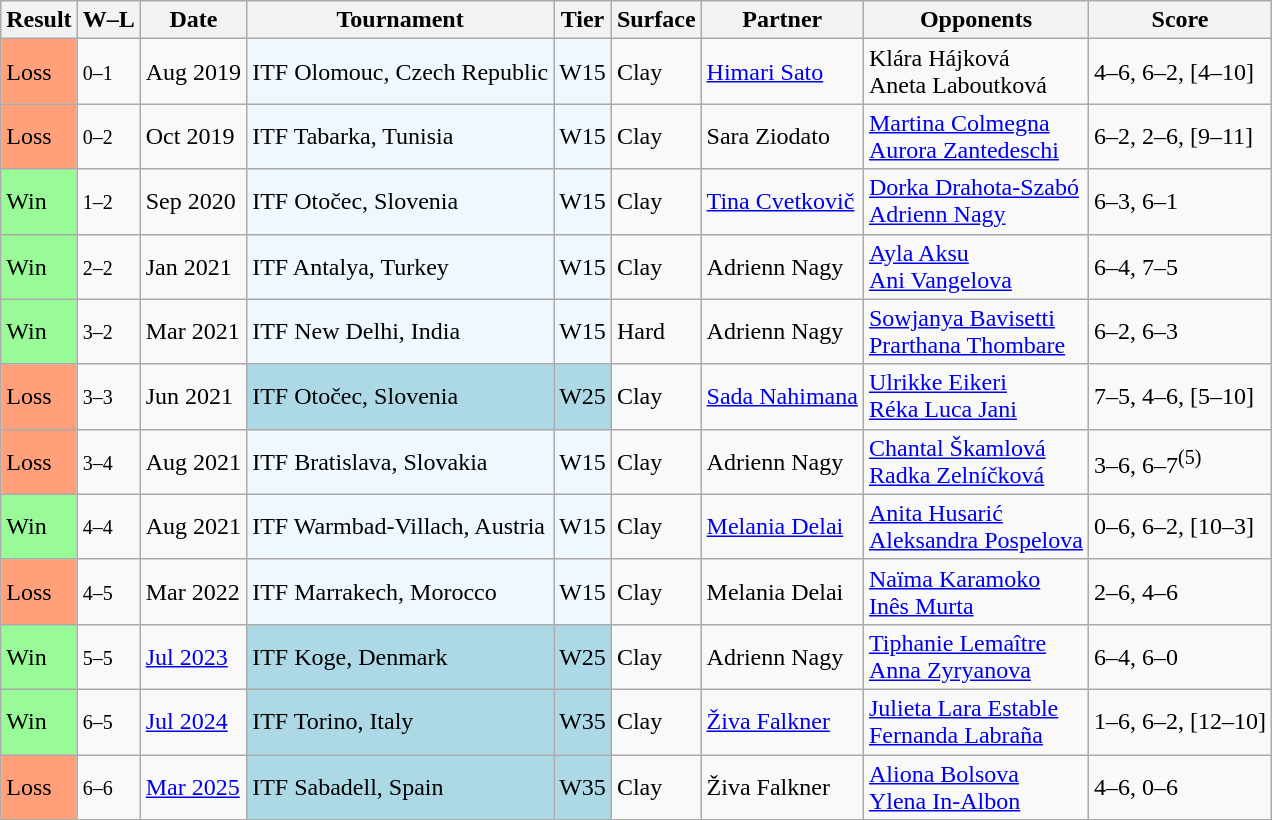<table class="sortable wikitable">
<tr>
<th>Result</th>
<th class="unsortable">W–L</th>
<th>Date</th>
<th>Tournament</th>
<th>Tier</th>
<th>Surface</th>
<th>Partner</th>
<th>Opponents</th>
<th class="unsortable">Score</th>
</tr>
<tr>
<td bgcolor=ffa07a>Loss</td>
<td><small>0–1</small></td>
<td>Aug 2019</td>
<td style="background:#f0f8ff;">ITF Olomouc, Czech Republic</td>
<td style="background:#f0f8ff;">W15</td>
<td>Clay</td>
<td> <a href='#'>Himari Sato</a></td>
<td> Klára Hájková <br>  Aneta Laboutková</td>
<td>4–6, 6–2, [4–10]</td>
</tr>
<tr>
<td bgcolor=ffa07a>Loss</td>
<td><small>0–2</small></td>
<td>Oct 2019</td>
<td style="background:#f0f8ff;">ITF Tabarka, Tunisia</td>
<td style="background:#f0f8ff;">W15</td>
<td>Clay</td>
<td> Sara Ziodato</td>
<td> <a href='#'>Martina Colmegna</a> <br>  <a href='#'>Aurora Zantedeschi</a></td>
<td>6–2, 2–6, [9–11]</td>
</tr>
<tr>
<td bgcolor="98FB98">Win</td>
<td><small>1–2</small></td>
<td>Sep 2020</td>
<td style="background:#f0f8ff;">ITF Otočec, Slovenia</td>
<td style="background:#f0f8ff;">W15</td>
<td>Clay</td>
<td> <a href='#'>Tina Cvetkovič</a></td>
<td> <a href='#'>Dorka Drahota-Szabó</a> <br>  <a href='#'>Adrienn Nagy</a></td>
<td>6–3, 6–1</td>
</tr>
<tr>
<td bgcolor="98FB98">Win</td>
<td><small>2–2</small></td>
<td>Jan 2021</td>
<td style="background:#f0f8ff;">ITF Antalya, Turkey</td>
<td style="background:#f0f8ff;">W15</td>
<td>Clay</td>
<td> Adrienn Nagy</td>
<td> <a href='#'>Ayla Aksu</a> <br>  <a href='#'>Ani Vangelova</a></td>
<td>6–4, 7–5</td>
</tr>
<tr>
<td bgcolor="98FB98">Win</td>
<td><small>3–2</small></td>
<td>Mar 2021</td>
<td style="background:#f0f8ff;">ITF New Delhi, India</td>
<td style="background:#f0f8ff;">W15</td>
<td>Hard</td>
<td> Adrienn Nagy</td>
<td> <a href='#'>Sowjanya Bavisetti</a> <br>  <a href='#'>Prarthana Thombare</a></td>
<td>6–2, 6–3</td>
</tr>
<tr>
<td style="background:#ffa07a;">Loss</td>
<td><small>3–3</small></td>
<td>Jun 2021</td>
<td style="background:lightblue;">ITF Otočec, Slovenia</td>
<td style="background:lightblue;">W25</td>
<td>Clay</td>
<td> <a href='#'>Sada Nahimana</a></td>
<td> <a href='#'>Ulrikke Eikeri</a> <br>  <a href='#'>Réka Luca Jani</a></td>
<td>7–5, 4–6, [5–10]</td>
</tr>
<tr>
<td style="background:#ffa07a;">Loss</td>
<td><small>3–4</small></td>
<td>Aug 2021</td>
<td style="background:#f0f8ff;">ITF Bratislava, Slovakia</td>
<td style="background:#f0f8ff;">W15</td>
<td>Clay</td>
<td> Adrienn Nagy</td>
<td> <a href='#'>Chantal Škamlová</a> <br>  <a href='#'>Radka Zelníčková</a></td>
<td>3–6, 6–7<sup>(5)</sup></td>
</tr>
<tr>
<td bgcolor="98FB98">Win</td>
<td><small>4–4</small></td>
<td>Aug 2021</td>
<td style="background:#f0f8ff;">ITF Warmbad-Villach, Austria</td>
<td style="background:#f0f8ff;">W15</td>
<td>Clay</td>
<td> <a href='#'>Melania Delai</a></td>
<td> <a href='#'>Anita Husarić</a> <br>  <a href='#'>Aleksandra Pospelova</a></td>
<td>0–6, 6–2, [10–3]</td>
</tr>
<tr>
<td style="background:#ffa07a;">Loss</td>
<td><small>4–5</small></td>
<td>Mar 2022</td>
<td style="background:#f0f8ff;">ITF Marrakech, Morocco</td>
<td style="background:#f0f8ff;">W15</td>
<td>Clay</td>
<td> Melania Delai</td>
<td> <a href='#'>Naïma Karamoko</a> <br>  <a href='#'>Inês Murta</a></td>
<td>2–6, 4–6</td>
</tr>
<tr>
<td bgcolor="98FB98">Win</td>
<td><small>5–5</small></td>
<td><a href='#'>Jul 2023</a></td>
<td style="background:lightblue;">ITF Koge, Denmark</td>
<td style="background:lightblue;">W25</td>
<td>Clay</td>
<td> Adrienn Nagy</td>
<td> <a href='#'>Tiphanie Lemaître</a> <br>  <a href='#'>Anna Zyryanova</a></td>
<td>6–4, 6–0</td>
</tr>
<tr>
<td style="background:#98fb98;">Win</td>
<td><small>6–5</small></td>
<td><a href='#'>Jul 2024</a></td>
<td style="background:lightblue;">ITF Torino, Italy</td>
<td style="background:lightblue;">W35</td>
<td>Clay</td>
<td> <a href='#'>Živa Falkner</a></td>
<td> <a href='#'>Julieta Lara Estable</a> <br>  <a href='#'>Fernanda Labraña</a></td>
<td>1–6, 6–2, [12–10]</td>
</tr>
<tr>
<td style="background:#ffa07a;">Loss</td>
<td><small>6–6</small></td>
<td><a href='#'>Mar 2025</a></td>
<td style="background:lightblue;">ITF Sabadell, Spain</td>
<td style="background:lightblue;">W35</td>
<td>Clay</td>
<td> Živa Falkner</td>
<td> <a href='#'>Aliona Bolsova</a> <br>  <a href='#'>Ylena In-Albon</a></td>
<td>4–6, 0–6</td>
</tr>
</table>
